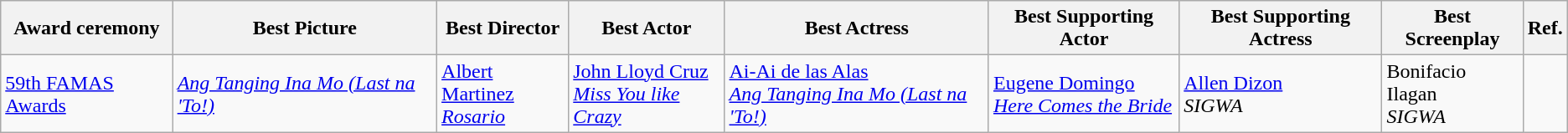<table class="wikitable">
<tr>
<th>Award ceremony</th>
<th>Best Picture</th>
<th>Best Director</th>
<th>Best Actor</th>
<th>Best Actress</th>
<th>Best Supporting Actor</th>
<th>Best Supporting Actress</th>
<th>Best Screenplay</th>
<th>Ref.</th>
</tr>
<tr>
<td><a href='#'>59th FAMAS Awards</a></td>
<td><em><a href='#'>Ang Tanging Ina Mo (Last na 'To!)</a></em></td>
<td><a href='#'>Albert Martinez</a><br><em><a href='#'>Rosario</a></em></td>
<td><a href='#'>John Lloyd Cruz</a><br><em><a href='#'>Miss You like Crazy</a></em></td>
<td><a href='#'>Ai-Ai de las Alas</a><br><em><a href='#'>Ang Tanging Ina Mo (Last na 'To!)</a></em></td>
<td><a href='#'>Eugene Domingo</a><br><em><a href='#'>Here Comes the Bride</a></em></td>
<td><a href='#'>Allen Dizon</a><br><em>SIGWA</em></td>
<td>Bonifacio Ilagan<br><em>SIGWA</em></td>
<td></td>
</tr>
</table>
